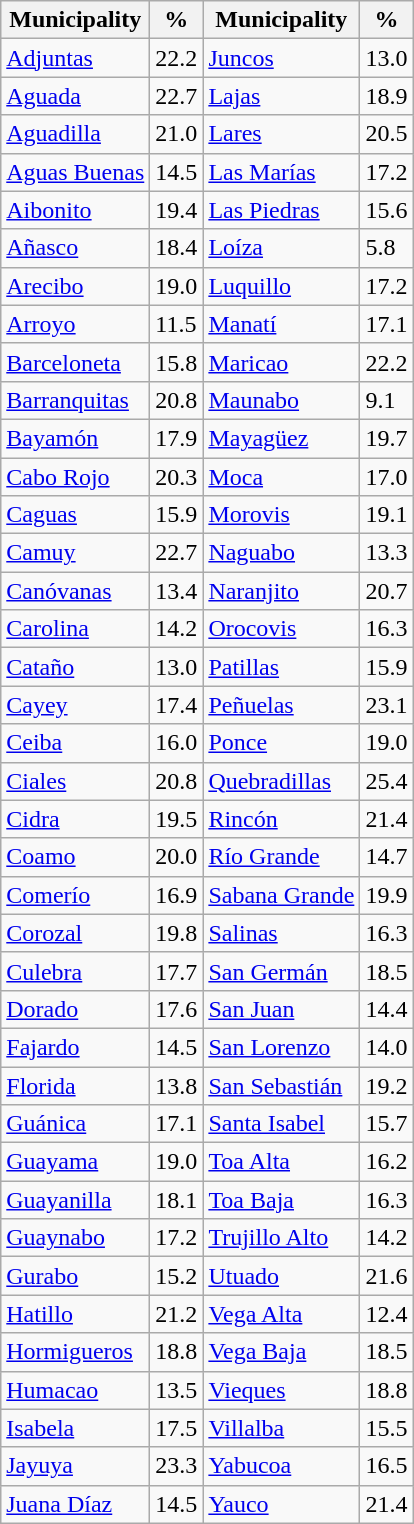<table class="wikitable sortable" style="text-align:left">
<tr>
<th>Municipality</th>
<th>%</th>
<th>Municipality</th>
<th>%</th>
</tr>
<tr>
<td><a href='#'>Adjuntas</a></td>
<td>22.2</td>
<td><a href='#'>Juncos</a></td>
<td>13.0</td>
</tr>
<tr>
<td><a href='#'>Aguada</a></td>
<td>22.7</td>
<td><a href='#'>Lajas</a></td>
<td>18.9</td>
</tr>
<tr>
<td><a href='#'>Aguadilla</a></td>
<td>21.0</td>
<td><a href='#'>Lares</a></td>
<td>20.5</td>
</tr>
<tr>
<td><a href='#'>Aguas Buenas</a></td>
<td>14.5</td>
<td><a href='#'>Las Marías</a></td>
<td>17.2</td>
</tr>
<tr>
<td><a href='#'>Aibonito</a></td>
<td>19.4</td>
<td><a href='#'>Las Piedras</a></td>
<td>15.6</td>
</tr>
<tr>
<td><a href='#'>Añasco</a></td>
<td>18.4</td>
<td><a href='#'>Loíza</a></td>
<td>5.8</td>
</tr>
<tr>
<td><a href='#'>Arecibo</a></td>
<td>19.0</td>
<td><a href='#'>Luquillo</a></td>
<td>17.2</td>
</tr>
<tr>
<td><a href='#'>Arroyo</a></td>
<td>11.5</td>
<td><a href='#'>Manatí</a></td>
<td>17.1</td>
</tr>
<tr>
<td><a href='#'>Barceloneta</a></td>
<td>15.8</td>
<td><a href='#'>Maricao</a></td>
<td>22.2</td>
</tr>
<tr>
<td><a href='#'>Barranquitas</a></td>
<td>20.8</td>
<td><a href='#'>Maunabo</a></td>
<td>9.1</td>
</tr>
<tr>
<td><a href='#'>Bayamón</a></td>
<td>17.9</td>
<td><a href='#'>Mayagüez</a></td>
<td>19.7</td>
</tr>
<tr>
<td><a href='#'>Cabo Rojo</a></td>
<td>20.3</td>
<td><a href='#'>Moca</a></td>
<td>17.0</td>
</tr>
<tr>
<td><a href='#'>Caguas</a></td>
<td>15.9</td>
<td><a href='#'>Morovis</a></td>
<td>19.1</td>
</tr>
<tr>
<td><a href='#'>Camuy</a></td>
<td>22.7</td>
<td><a href='#'>Naguabo</a></td>
<td>13.3</td>
</tr>
<tr>
<td><a href='#'>Canóvanas</a></td>
<td>13.4</td>
<td><a href='#'>Naranjito</a></td>
<td>20.7</td>
</tr>
<tr>
<td><a href='#'>Carolina</a></td>
<td>14.2</td>
<td><a href='#'>Orocovis</a></td>
<td>16.3</td>
</tr>
<tr>
<td><a href='#'>Cataño</a></td>
<td>13.0</td>
<td><a href='#'>Patillas</a></td>
<td>15.9</td>
</tr>
<tr>
<td><a href='#'>Cayey</a></td>
<td>17.4</td>
<td><a href='#'>Peñuelas</a></td>
<td>23.1</td>
</tr>
<tr>
<td><a href='#'>Ceiba</a></td>
<td>16.0</td>
<td><a href='#'>Ponce</a></td>
<td>19.0</td>
</tr>
<tr>
<td><a href='#'>Ciales</a></td>
<td>20.8</td>
<td><a href='#'>Quebradillas</a></td>
<td>25.4</td>
</tr>
<tr>
<td><a href='#'>Cidra</a></td>
<td>19.5</td>
<td><a href='#'>Rincón</a></td>
<td>21.4</td>
</tr>
<tr>
<td><a href='#'>Coamo</a></td>
<td>20.0</td>
<td><a href='#'>Río Grande</a></td>
<td>14.7</td>
</tr>
<tr>
<td><a href='#'>Comerío</a></td>
<td>16.9</td>
<td><a href='#'>Sabana Grande</a></td>
<td>19.9</td>
</tr>
<tr>
<td><a href='#'>Corozal</a></td>
<td>19.8</td>
<td><a href='#'>Salinas</a></td>
<td>16.3</td>
</tr>
<tr>
<td><a href='#'>Culebra</a></td>
<td>17.7</td>
<td><a href='#'>San Germán</a></td>
<td>18.5</td>
</tr>
<tr>
<td><a href='#'>Dorado</a></td>
<td>17.6</td>
<td><a href='#'>San Juan</a></td>
<td>14.4</td>
</tr>
<tr>
<td><a href='#'>Fajardo</a></td>
<td>14.5</td>
<td><a href='#'>San Lorenzo</a></td>
<td>14.0</td>
</tr>
<tr>
<td><a href='#'>Florida</a></td>
<td>13.8</td>
<td><a href='#'>San Sebastián</a></td>
<td>19.2</td>
</tr>
<tr>
<td><a href='#'>Guánica</a></td>
<td>17.1</td>
<td><a href='#'>Santa Isabel</a></td>
<td>15.7</td>
</tr>
<tr>
<td><a href='#'>Guayama</a></td>
<td>19.0</td>
<td><a href='#'>Toa Alta</a></td>
<td>16.2</td>
</tr>
<tr>
<td><a href='#'>Guayanilla</a></td>
<td>18.1</td>
<td><a href='#'>Toa Baja</a></td>
<td>16.3</td>
</tr>
<tr>
<td><a href='#'>Guaynabo</a></td>
<td>17.2</td>
<td><a href='#'>Trujillo Alto</a></td>
<td>14.2</td>
</tr>
<tr>
<td><a href='#'>Gurabo</a></td>
<td>15.2</td>
<td><a href='#'>Utuado</a></td>
<td>21.6</td>
</tr>
<tr>
<td><a href='#'>Hatillo</a></td>
<td>21.2</td>
<td><a href='#'>Vega Alta</a></td>
<td>12.4</td>
</tr>
<tr>
<td><a href='#'>Hormigueros</a></td>
<td>18.8</td>
<td><a href='#'>Vega Baja</a></td>
<td>18.5</td>
</tr>
<tr>
<td><a href='#'>Humacao</a></td>
<td>13.5</td>
<td><a href='#'>Vieques</a></td>
<td>18.8</td>
</tr>
<tr>
<td><a href='#'>Isabela</a></td>
<td>17.5</td>
<td><a href='#'>Villalba</a></td>
<td>15.5</td>
</tr>
<tr>
<td><a href='#'>Jayuya</a></td>
<td>23.3</td>
<td><a href='#'>Yabucoa</a></td>
<td>16.5</td>
</tr>
<tr>
<td><a href='#'>Juana Díaz</a></td>
<td>14.5</td>
<td><a href='#'>Yauco</a></td>
<td>21.4</td>
</tr>
</table>
